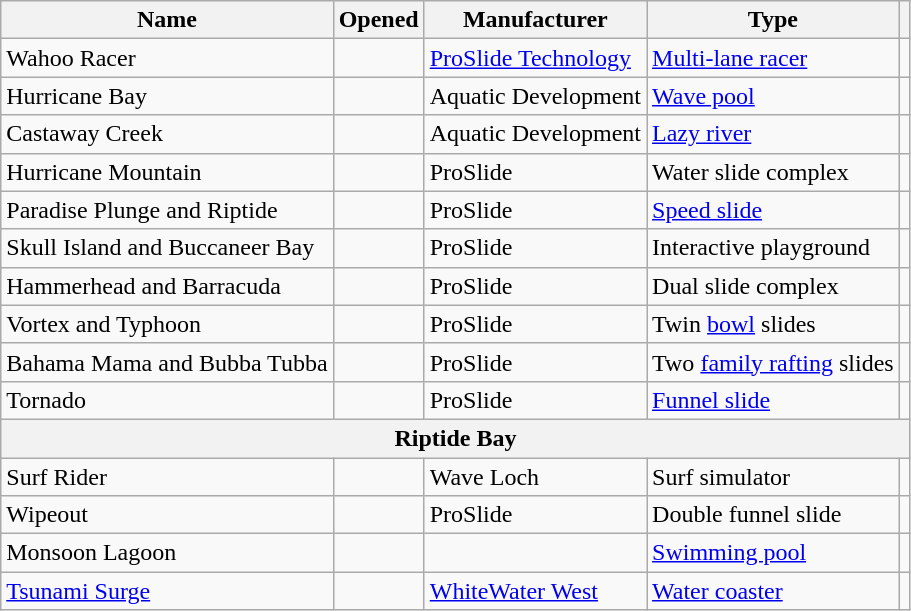<table class="wikitable">
<tr>
<th>Name</th>
<th>Opened</th>
<th>Manufacturer</th>
<th>Type</th>
<th></th>
</tr>
<tr>
<td>Wahoo Racer</td>
<td></td>
<td><a href='#'>ProSlide Technology</a></td>
<td><a href='#'>Multi-lane racer</a></td>
<td></td>
</tr>
<tr>
<td>Hurricane Bay</td>
<td></td>
<td>Aquatic Development</td>
<td><a href='#'>Wave pool</a></td>
<td></td>
</tr>
<tr>
<td>Castaway Creek</td>
<td></td>
<td>Aquatic Development</td>
<td><a href='#'>Lazy river</a></td>
<td></td>
</tr>
<tr>
<td>Hurricane Mountain</td>
<td></td>
<td>ProSlide</td>
<td>Water slide complex</td>
<td></td>
</tr>
<tr>
<td>Paradise Plunge and Riptide</td>
<td></td>
<td>ProSlide</td>
<td><a href='#'>Speed slide</a></td>
<td></td>
</tr>
<tr>
<td>Skull Island and Buccaneer Bay</td>
<td></td>
<td>ProSlide</td>
<td>Interactive playground</td>
<td></td>
</tr>
<tr>
<td>Hammerhead and Barracuda</td>
<td></td>
<td>ProSlide</td>
<td>Dual slide complex</td>
<td></td>
</tr>
<tr>
<td>Vortex and Typhoon</td>
<td></td>
<td>ProSlide</td>
<td>Twin <a href='#'>bowl</a> slides</td>
<td></td>
</tr>
<tr>
<td>Bahama Mama and Bubba Tubba</td>
<td></td>
<td>ProSlide</td>
<td>Two <a href='#'>family rafting</a> slides</td>
<td></td>
</tr>
<tr>
<td>Tornado</td>
<td></td>
<td>ProSlide</td>
<td><a href='#'>Funnel slide</a></td>
<td></td>
</tr>
<tr>
<th colspan=5>Riptide Bay</th>
</tr>
<tr>
<td>Surf Rider</td>
<td></td>
<td>Wave Loch</td>
<td>Surf simulator</td>
<td></td>
</tr>
<tr>
<td>Wipeout</td>
<td></td>
<td>ProSlide</td>
<td>Double funnel slide</td>
<td></td>
</tr>
<tr>
<td>Monsoon Lagoon</td>
<td></td>
<td></td>
<td><a href='#'>Swimming pool</a></td>
<td></td>
</tr>
<tr>
<td><a href='#'>Tsunami Surge</a></td>
<td></td>
<td><a href='#'>WhiteWater West</a></td>
<td><a href='#'>Water coaster</a></td>
<td></td>
</tr>
</table>
